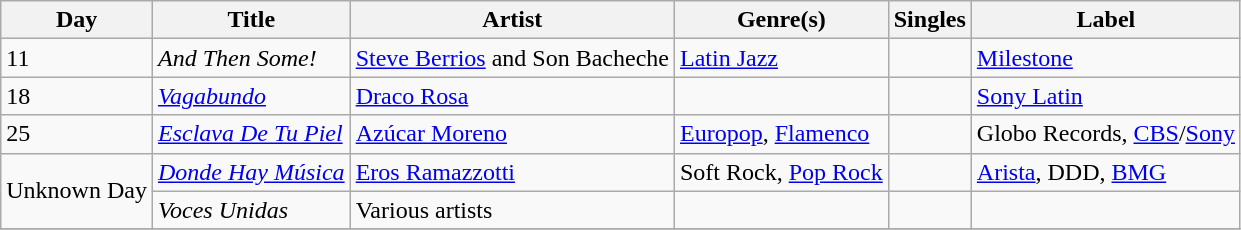<table class="wikitable sortable" style="text-align: left;">
<tr>
<th>Day</th>
<th>Title</th>
<th>Artist</th>
<th>Genre(s)</th>
<th>Singles</th>
<th>Label</th>
</tr>
<tr>
<td>11</td>
<td><em>And Then Some!</em></td>
<td><a href='#'>Steve Berrios</a> and Son Bacheche</td>
<td><a href='#'>Latin Jazz</a></td>
<td></td>
<td><a href='#'>Milestone</a></td>
</tr>
<tr>
<td>18</td>
<td><em><a href='#'>Vagabundo</a></em></td>
<td><a href='#'>Draco Rosa</a></td>
<td></td>
<td></td>
<td><a href='#'>Sony Latin</a></td>
</tr>
<tr>
<td>25</td>
<td><em><a href='#'>Esclava De Tu Piel</a></em></td>
<td><a href='#'>Azúcar Moreno</a></td>
<td><a href='#'>Europop</a>, <a href='#'>Flamenco</a></td>
<td></td>
<td>Globo Records, <a href='#'>CBS</a>/<a href='#'>Sony</a></td>
</tr>
<tr>
<td rowspan="2">Unknown Day</td>
<td><em><a href='#'>Donde Hay Música</a></em></td>
<td><a href='#'>Eros Ramazzotti</a></td>
<td>Soft Rock, <a href='#'>Pop Rock</a></td>
<td></td>
<td><a href='#'>Arista</a>, DDD, <a href='#'>BMG</a></td>
</tr>
<tr>
<td><em>Voces Unidas</em></td>
<td>Various artists</td>
<td></td>
<td></td>
<td></td>
</tr>
<tr>
</tr>
</table>
